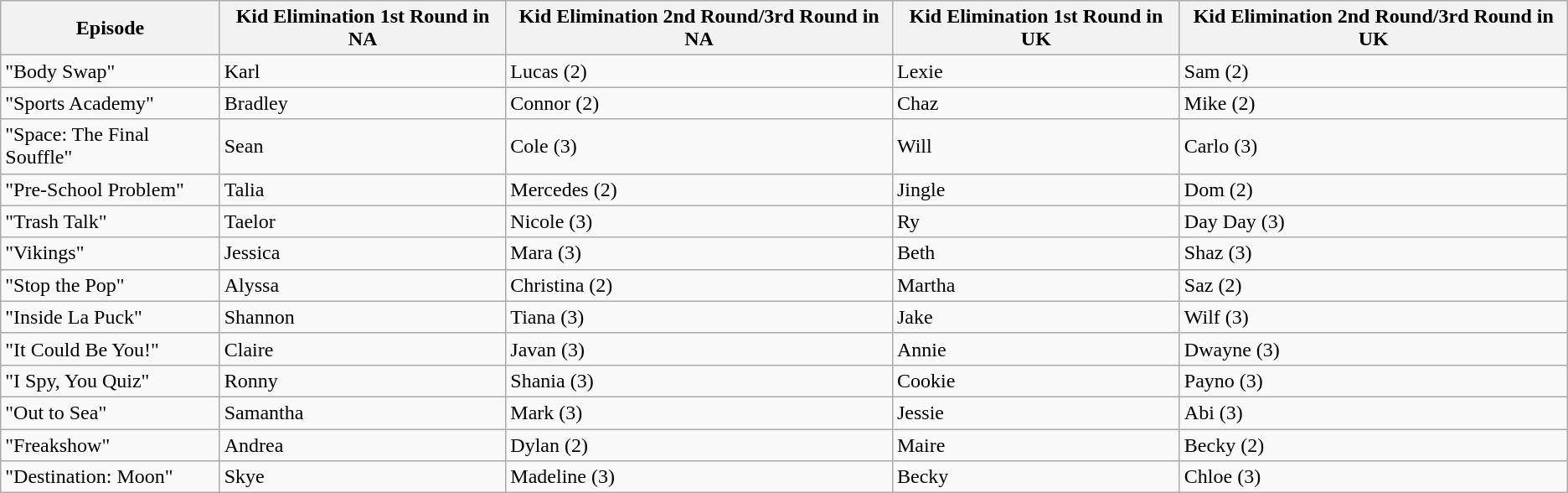<table class="wikitable">
<tr>
<th>Episode</th>
<th>Kid Elimination 1st Round in NA</th>
<th>Kid Elimination 2nd Round/3rd Round in NA</th>
<th>Kid Elimination 1st Round in UK</th>
<th>Kid Elimination 2nd Round/3rd Round in UK</th>
</tr>
<tr>
<td>"Body Swap"</td>
<td>Karl</td>
<td>Lucas (2)</td>
<td>Lexie</td>
<td>Sam (2)</td>
</tr>
<tr>
<td>"Sports Academy"</td>
<td>Bradley</td>
<td>Connor (2)</td>
<td>Chaz</td>
<td>Mike (2)</td>
</tr>
<tr>
<td>"Space: The Final Souffle"</td>
<td>Sean</td>
<td>Cole (3)</td>
<td>Will</td>
<td>Carlo (3)</td>
</tr>
<tr>
<td>"Pre-School Problem"</td>
<td>Talia</td>
<td>Mercedes (2)</td>
<td>Jingle</td>
<td>Dom (2)</td>
</tr>
<tr>
<td>"Trash Talk"</td>
<td>Taelor</td>
<td>Nicole (3)</td>
<td>Ry</td>
<td>Day Day (3)</td>
</tr>
<tr>
<td>"Vikings"</td>
<td>Jessica</td>
<td>Mara (3)</td>
<td>Beth</td>
<td>Shaz (3)</td>
</tr>
<tr>
<td>"Stop the Pop"</td>
<td>Alyssa</td>
<td>Christina (2)</td>
<td>Martha</td>
<td>Saz (2)</td>
</tr>
<tr>
<td>"Inside La Puck"</td>
<td>Shannon</td>
<td>Tiana (3)</td>
<td>Jake</td>
<td>Wilf (3)</td>
</tr>
<tr>
<td>"It Could Be You!"</td>
<td>Claire</td>
<td>Javan (3)</td>
<td>Annie</td>
<td>Dwayne (3)</td>
</tr>
<tr>
<td>"I Spy, You Quiz"</td>
<td>Ronny</td>
<td>Shania (3)</td>
<td>Cookie</td>
<td>Payno (3)</td>
</tr>
<tr>
<td>"Out to Sea"</td>
<td>Samantha</td>
<td>Mark (3)</td>
<td>Jessie</td>
<td>Abi (3)</td>
</tr>
<tr>
<td>"Freakshow"</td>
<td>Andrea</td>
<td>Dylan (2)</td>
<td>Maire</td>
<td>Becky (2)</td>
</tr>
<tr>
<td>"Destination: Moon"</td>
<td>Skye</td>
<td>Madeline (3)</td>
<td>Becky</td>
<td>Chloe (3)</td>
</tr>
</table>
